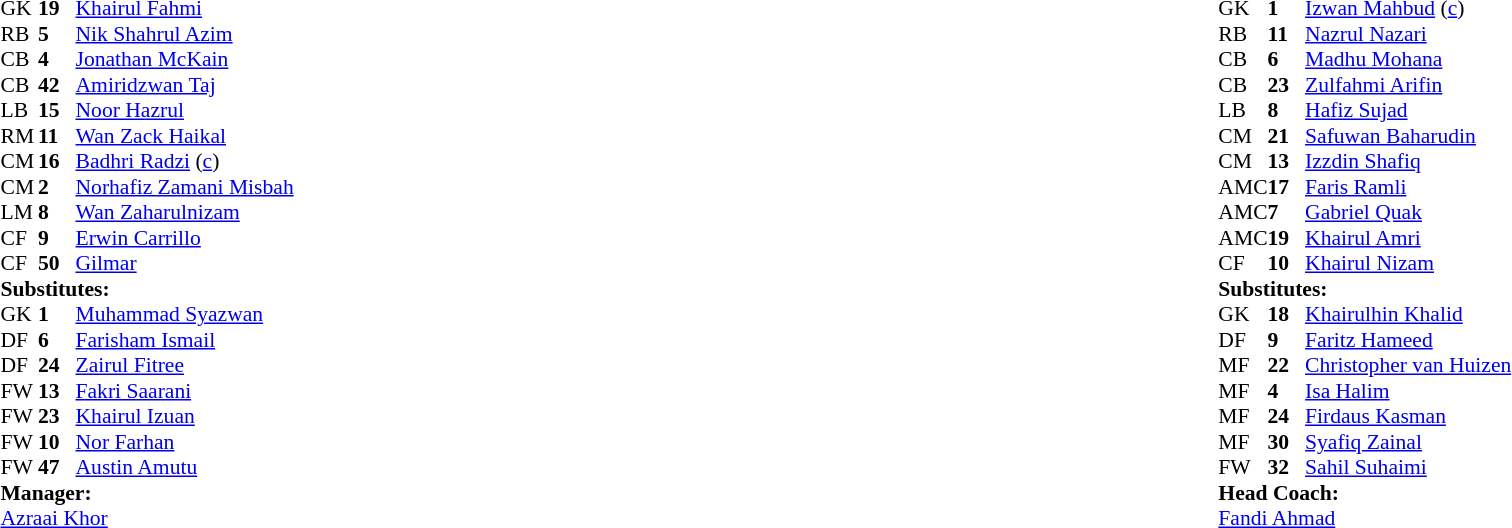<table width="100%">
<tr>
<td valign="top" width="40%"><br><table style="font-size:90%" cellspacing="0" cellpadding="0">
<tr>
<th width=25></th>
<th width=25></th>
</tr>
<tr>
<td>GK</td>
<td><strong>19</strong></td>
<td> <a href='#'>Khairul Fahmi</a></td>
</tr>
<tr>
<td>RB</td>
<td><strong>5</strong></td>
<td> <a href='#'>Nik Shahrul Azim</a></td>
</tr>
<tr>
<td>CB</td>
<td><strong>4</strong></td>
<td> <a href='#'>Jonathan McKain</a></td>
</tr>
<tr>
<td>CB</td>
<td><strong>42</strong></td>
<td> <a href='#'>Amiridzwan Taj</a></td>
<td></td>
</tr>
<tr>
<td>LB</td>
<td><strong>15</strong></td>
<td> <a href='#'>Noor Hazrul</a></td>
</tr>
<tr>
<td>RM</td>
<td><strong>11</strong></td>
<td> <a href='#'>Wan Zack Haikal</a></td>
<td></td>
</tr>
<tr>
<td>CM</td>
<td><strong>16</strong></td>
<td> <a href='#'>Badhri Radzi</a> (<a href='#'>c</a>)</td>
</tr>
<tr>
<td>CM</td>
<td><strong>2</strong></td>
<td> <a href='#'>Norhafiz Zamani Misbah</a></td>
<td></td>
</tr>
<tr>
<td>LM</td>
<td><strong>8</strong></td>
<td> <a href='#'>Wan Zaharulnizam</a></td>
</tr>
<tr>
<td>CF</td>
<td><strong>9</strong></td>
<td> <a href='#'>Erwin Carrillo</a></td>
</tr>
<tr>
<td>CF</td>
<td><strong>50</strong></td>
<td> <a href='#'>Gilmar</a></td>
</tr>
<tr>
<td colspan=3><strong>Substitutes:</strong></td>
</tr>
<tr>
<td>GK</td>
<td><strong>1</strong></td>
<td> <a href='#'>Muhammad Syazwan</a></td>
</tr>
<tr>
<td>DF</td>
<td><strong>6</strong></td>
<td> <a href='#'>Farisham Ismail</a></td>
</tr>
<tr>
<td>DF</td>
<td><strong>24</strong></td>
<td> <a href='#'>Zairul Fitree</a></td>
</tr>
<tr>
<td>FW</td>
<td><strong>13</strong></td>
<td> <a href='#'>Fakri Saarani</a></td>
</tr>
<tr>
<td>FW</td>
<td><strong>23</strong></td>
<td> <a href='#'>Khairul Izuan</a></td>
</tr>
<tr>
<td>FW</td>
<td><strong>10</strong></td>
<td> <a href='#'>Nor Farhan</a></td>
<td></td>
<td></td>
</tr>
<tr>
<td>FW</td>
<td><strong>47</strong></td>
<td> <a href='#'>Austin Amutu</a></td>
<td></td>
<td></td>
</tr>
<tr>
<td colspan=3><strong>Manager:</strong></td>
</tr>
<tr>
<td colspan=4> <a href='#'>Azraai Khor</a></td>
</tr>
</table>
</td>
<td valign="top" width="50%"><br><table style="font-size:90%;margin:auto" cellspacing="0" cellpadding="0">
<tr>
<th width=25></th>
<th width=25></th>
</tr>
<tr>
<td>GK</td>
<td><strong>1</strong></td>
<td> <a href='#'>Izwan Mahbud</a> (<a href='#'>c</a>)</td>
</tr>
<tr>
<td>RB</td>
<td><strong>11</strong></td>
<td> <a href='#'>Nazrul Nazari</a></td>
</tr>
<tr>
<td>CB</td>
<td><strong>6</strong></td>
<td> <a href='#'>Madhu Mohana</a></td>
</tr>
<tr>
<td>CB</td>
<td><strong>23</strong></td>
<td> <a href='#'>Zulfahmi Arifin</a></td>
</tr>
<tr>
<td>LB</td>
<td><strong>8</strong></td>
<td> <a href='#'>Hafiz Sujad</a></td>
</tr>
<tr>
<td>CM</td>
<td><strong>21</strong></td>
<td> <a href='#'>Safuwan Baharudin</a></td>
</tr>
<tr>
<td>CM</td>
<td><strong>13</strong></td>
<td> <a href='#'>Izzdin Shafiq</a></td>
</tr>
<tr>
<td>AMC</td>
<td><strong>17</strong></td>
<td> <a href='#'>Faris Ramli</a></td>
<td></td>
</tr>
<tr>
<td>AMC</td>
<td><strong>7</strong></td>
<td> <a href='#'>Gabriel Quak</a></td>
</tr>
<tr>
<td>AMC</td>
<td><strong>19</strong></td>
<td> <a href='#'>Khairul Amri</a></td>
<td></td>
</tr>
<tr>
<td>CF</td>
<td><strong>10</strong></td>
<td> <a href='#'>Khairul Nizam</a></td>
<td></td>
</tr>
<tr>
<td colspan=3><strong>Substitutes:</strong></td>
</tr>
<tr>
<td>GK</td>
<td><strong>18</strong></td>
<td> <a href='#'>Khairulhin Khalid</a></td>
</tr>
<tr>
<td>DF</td>
<td><strong>9</strong></td>
<td> <a href='#'>Faritz Hameed</a></td>
</tr>
<tr>
<td>MF</td>
<td><strong>22</strong></td>
<td> <a href='#'>Christopher van Huizen</a></td>
</tr>
<tr>
<td>MF</td>
<td><strong>4</strong></td>
<td> <a href='#'>Isa Halim</a></td>
</tr>
<tr>
<td>MF</td>
<td><strong>24</strong></td>
<td> <a href='#'>Firdaus Kasman</a></td>
<td></td>
</tr>
<tr>
<td>MF</td>
<td><strong>30</strong></td>
<td> <a href='#'>Syafiq Zainal</a></td>
</tr>
<tr>
<td>FW</td>
<td><strong>32</strong></td>
<td> <a href='#'>Sahil Suhaimi</a></td>
<td></td>
<td></td>
</tr>
<tr>
<td colspan=3><strong>Head Coach:</strong></td>
</tr>
<tr>
<td colspan=4> <a href='#'>Fandi Ahmad</a></td>
</tr>
</table>
</td>
</tr>
</table>
